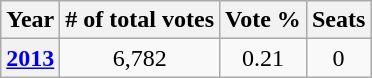<table class="wikitable" style="text-align: center">
<tr>
<th>Year</th>
<th># of total votes</th>
<th>Vote %</th>
<th>Seats</th>
</tr>
<tr>
<th><a href='#'>2013</a></th>
<td>6,782</td>
<td>0.21</td>
<td>0</td>
</tr>
</table>
